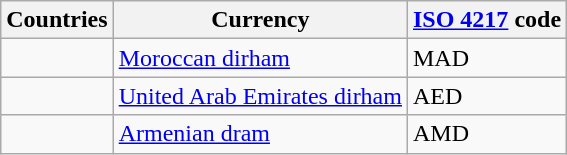<table class="wikitable sortable">
<tr>
<th>Countries</th>
<th>Currency</th>
<th><a href='#'>ISO 4217</a> code</th>
</tr>
<tr>
<td></td>
<td><a href='#'>Moroccan dirham</a></td>
<td>MAD</td>
</tr>
<tr>
<td></td>
<td><a href='#'>United Arab Emirates dirham</a></td>
<td>AED</td>
</tr>
<tr>
<td></td>
<td><a href='#'>Armenian dram</a></td>
<td>AMD</td>
</tr>
</table>
